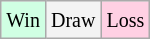<table class="wikitable">
<tr>
<td style="background-color: #d0ffe3;"><small>Win</small></td>
<td style="background-color: #f3f3f3;"><small>Draw</small></td>
<td style="background-color: #ffd0e3;"><small>Loss</small></td>
</tr>
</table>
